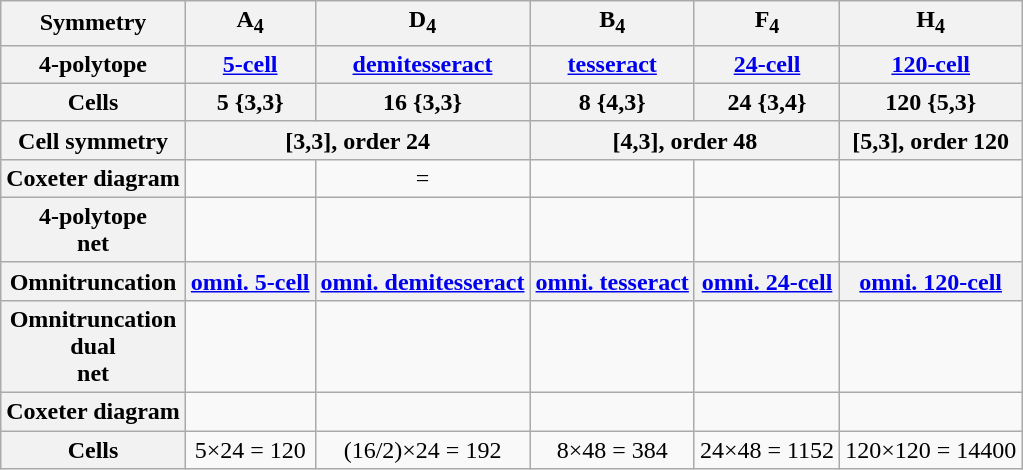<table class=wikitable>
<tr>
<th>Symmetry</th>
<th>A<sub>4</sub></th>
<th>D<sub>4</sub></th>
<th>B<sub>4</sub></th>
<th>F<sub>4</sub></th>
<th>H<sub>4</sub></th>
</tr>
<tr>
<th>4-polytope</th>
<th><a href='#'>5-cell</a></th>
<th><a href='#'>demitesseract</a></th>
<th><a href='#'>tesseract</a></th>
<th><a href='#'>24-cell</a></th>
<th><a href='#'>120-cell</a></th>
</tr>
<tr>
<th>Cells</th>
<th>5 {3,3}</th>
<th>16 {3,3}</th>
<th>8 {4,3}</th>
<th>24 {3,4}</th>
<th>120 {5,3}</th>
</tr>
<tr>
<th>Cell symmetry</th>
<th colspan=2>[3,3], order 24</th>
<th colspan=2>[4,3], order 48</th>
<th colspan=2>[5,3], order 120</th>
</tr>
<tr align=center>
<th>Coxeter diagram</th>
<td></td>
<td> = </td>
<td></td>
<td></td>
<td></td>
</tr>
<tr align=center>
<th>4-polytope<br>net</th>
<td></td>
<td></td>
<td></td>
<td></td>
<td></td>
</tr>
<tr align=center>
<th>Omnitruncation</th>
<th><a href='#'>omni. 5-cell</a></th>
<th><a href='#'>omni. demitesseract</a></th>
<th><a href='#'>omni. tesseract</a></th>
<th><a href='#'>omni. 24-cell</a></th>
<th><a href='#'>omni. 120-cell</a></th>
</tr>
<tr align=center>
<th>Omnitruncation<br>dual<br>net</th>
<td></td>
<td></td>
<td></td>
<td></td>
<td></td>
</tr>
<tr align=center>
<th>Coxeter diagram</th>
<td></td>
<td></td>
<td></td>
<td></td>
<td></td>
</tr>
<tr align=center>
<th>Cells</th>
<td>5×24 = 120</td>
<td>(16/2)×24 = 192</td>
<td>8×48 = 384</td>
<td>24×48 = 1152</td>
<td>120×120 = 14400</td>
</tr>
</table>
